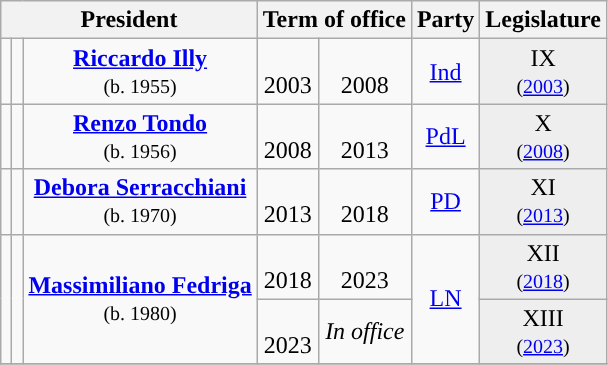<table class="wikitable" style="text-align:center;">
<tr>
<th colspan=3>President</th>
<th colspan= 2>Term of office</th>
<th>Party</th>
<th>Legislature</th>
</tr>
<tr>
<td><strong></strong></td>
<td></td>
<td><strong><a href='#'>Riccardo Illy</a></strong><br><small>(b. 1955)</small></td>
<td><br>2003</td>
<td><br>2008</td>
<td><a href='#'>Ind</a></td>
<td bgcolor="#EEEEEE">IX <br><small>(<a href='#'>2003</a>)</small></td>
</tr>
<tr>
<td><strong></strong></td>
<td></td>
<td><strong><a href='#'>Renzo Tondo</a></strong><br><small>(b. 1956)</small></td>
<td><br>2008</td>
<td><br>2013</td>
<td><a href='#'>PdL</a></td>
<td bgcolor="#EEEEEE">X <br><small>(<a href='#'>2008</a>)</small></td>
</tr>
<tr>
<td><strong></strong></td>
<td></td>
<td><strong><a href='#'>Debora Serracchiani</a></strong><br><small>(b. 1970)</small></td>
<td><br>2013</td>
<td><br>2018</td>
<td><a href='#'>PD</a></td>
<td bgcolor="#EEEEEE">XI <br><small>(<a href='#'>2013</a>)</small></td>
</tr>
<tr>
<td rowspan=2><strong></strong></td>
<td rowspan=2></td>
<td rowspan=2><strong><a href='#'>Massimiliano Fedriga</a></strong><br><small>(b. 1980)</small></td>
<td><br>2018</td>
<td><br>2023</td>
<td rowspan=2><a href='#'>LN</a></td>
<td bgcolor="#EEEEEE">XII <br><small>(<a href='#'>2018</a>)</small></td>
</tr>
<tr>
<td><br>2023</td>
<td><em>In office</em></td>
<td bgcolor="#EEEEEE">XIII <br><small>(<a href='#'>2023</a>)</small></td>
</tr>
<tr>
</tr>
</table>
